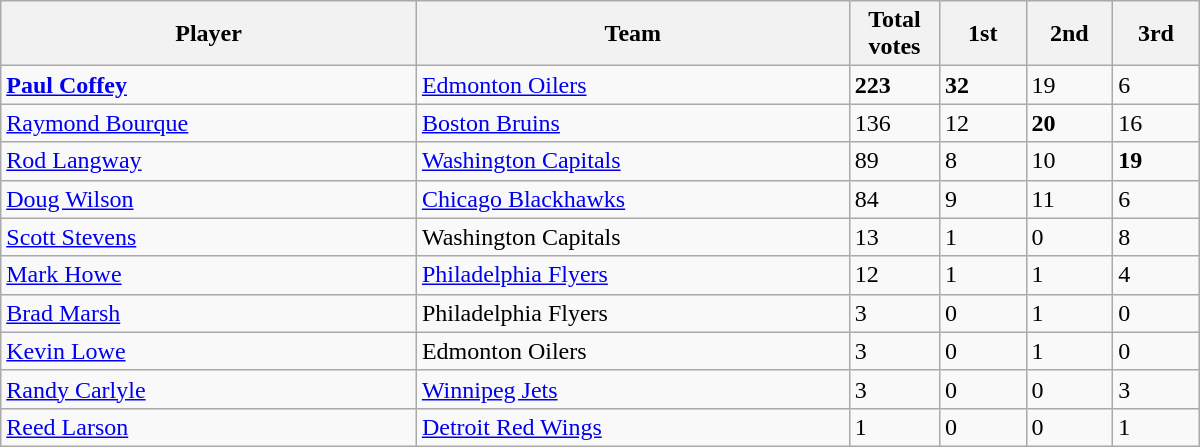<table class="wikitable" style="width:50em">
<tr>
<th bgcolor="#DDDDFF" width="24%">Player</th>
<th bgcolor="#DDDDFF" width="25%">Team</th>
<th bgcolor="#DDDDFF" width="5%">Total votes</th>
<th bgcolor="#DDDDFF" width="5%">1st</th>
<th bgcolor="#DDDDFF" width="5%">2nd</th>
<th bgcolor="#DDDDFF" width="5%">3rd</th>
</tr>
<tr>
<td><strong><a href='#'>Paul Coffey</a></strong></td>
<td><a href='#'>Edmonton Oilers</a></td>
<td><strong>223</strong></td>
<td><strong>32</strong></td>
<td>19</td>
<td>6</td>
</tr>
<tr>
<td><a href='#'>Raymond Bourque</a></td>
<td><a href='#'>Boston Bruins</a></td>
<td>136</td>
<td>12</td>
<td><strong>20</strong></td>
<td>16</td>
</tr>
<tr>
<td><a href='#'>Rod Langway</a></td>
<td><a href='#'>Washington Capitals</a></td>
<td>89</td>
<td>8</td>
<td>10</td>
<td><strong>19</strong></td>
</tr>
<tr>
<td><a href='#'>Doug Wilson</a></td>
<td><a href='#'>Chicago Blackhawks</a></td>
<td>84</td>
<td>9</td>
<td>11</td>
<td>6</td>
</tr>
<tr>
<td><a href='#'>Scott Stevens</a></td>
<td>Washington Capitals</td>
<td>13</td>
<td>1</td>
<td>0</td>
<td>8</td>
</tr>
<tr>
<td><a href='#'>Mark Howe</a></td>
<td><a href='#'>Philadelphia Flyers</a></td>
<td>12</td>
<td>1</td>
<td>1</td>
<td>4</td>
</tr>
<tr>
<td><a href='#'>Brad Marsh</a></td>
<td>Philadelphia Flyers</td>
<td>3</td>
<td>0</td>
<td>1</td>
<td>0</td>
</tr>
<tr>
<td><a href='#'>Kevin Lowe</a></td>
<td>Edmonton Oilers</td>
<td>3</td>
<td>0</td>
<td>1</td>
<td>0</td>
</tr>
<tr>
<td><a href='#'>Randy Carlyle</a></td>
<td><a href='#'>Winnipeg Jets</a></td>
<td>3</td>
<td>0</td>
<td>0</td>
<td>3</td>
</tr>
<tr>
<td><a href='#'>Reed Larson</a></td>
<td><a href='#'>Detroit Red Wings</a></td>
<td>1</td>
<td>0</td>
<td>0</td>
<td>1</td>
</tr>
</table>
